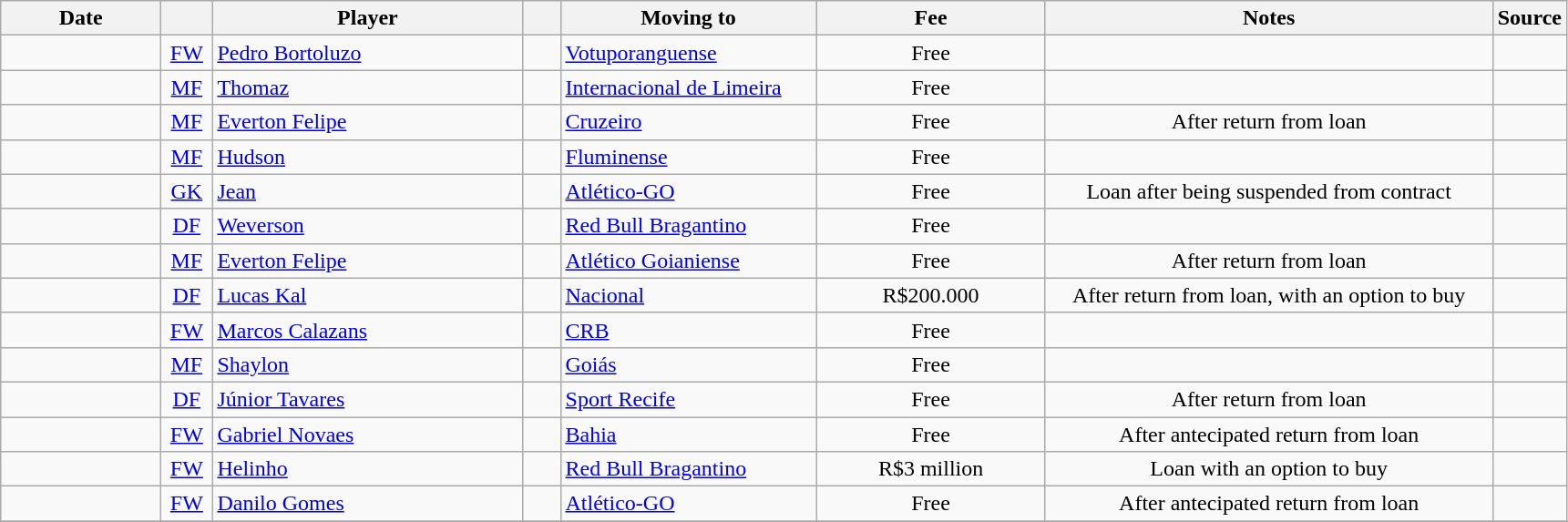<table class="wikitable sortable">
<tr>
<th style="width:110px">Date</th>
<th style="width:30px"></th>
<th style="width:220px">Player</th>
<th style="width:20px"></th>
<th style="width:180px">Moving to</th>
<th style="width:160px">Fee</th>
<th style="width:320px" class="unsortable">Notes</th>
<th style="width:35px">Source</th>
</tr>
<tr>
<td></td>
<td style="text-align:center"><a href='#'>FW</a></td>
<td> <a href='#'>Pedro Bortoluzo</a></td>
<td style="text-align:center"></td>
<td> <a href='#'>Votuporanguense</a></td>
<td style="text-align:center">Free</td>
<td style="text-align:center"></td>
<td></td>
</tr>
<tr>
<td></td>
<td style="text-align:center"><a href='#'>MF</a></td>
<td> <a href='#'>Thomaz</a></td>
<td style="text-align:center"></td>
<td> <a href='#'>Internacional de Limeira</a></td>
<td style="text-align:center">Free</td>
<td style="text-align:center"></td>
<td></td>
</tr>
<tr>
<td></td>
<td style="text-align:center"><a href='#'>MF</a></td>
<td> <a href='#'>Everton Felipe</a></td>
<td style="text-align:center"></td>
<td> <a href='#'>Cruzeiro</a></td>
<td style="text-align:center">Free</td>
<td style="text-align:center">After return from loan</td>
<td></td>
</tr>
<tr>
<td></td>
<td style="text-align:center"><a href='#'>MF</a></td>
<td> <a href='#'>Hudson</a></td>
<td style="text-align:center"></td>
<td> <a href='#'>Fluminense</a></td>
<td style="text-align:center">Free</td>
<td style="text-align:center"></td>
<td></td>
</tr>
<tr>
<td></td>
<td style="text-align:center"><a href='#'>GK</a></td>
<td> <a href='#'>Jean</a></td>
<td style="text-align:center"></td>
<td> <a href='#'>Atlético-GO</a></td>
<td style="text-align:center">Free</td>
<td style="text-align:center">Loan after being suspended from contract</td>
<td></td>
</tr>
<tr>
<td></td>
<td style="text-align:center"><a href='#'>DF</a></td>
<td> <a href='#'>Weverson</a></td>
<td style="text-align:center"></td>
<td> <a href='#'>Red Bull Bragantino</a></td>
<td style="text-align:center">Free</td>
<td style="text-align:center"></td>
<td></td>
</tr>
<tr>
<td></td>
<td style="text-align:center"><a href='#'>MF</a></td>
<td> <a href='#'>Everton Felipe</a></td>
<td style="text-align:center"></td>
<td> <a href='#'>Atlético Goianiense</a></td>
<td style="text-align:center">Free</td>
<td style="text-align:center">After return from loan</td>
<td></td>
</tr>
<tr>
<td></td>
<td style="text-align:center"><a href='#'>DF</a></td>
<td> <a href='#'>Lucas Kal</a></td>
<td style="text-align:center"></td>
<td> <a href='#'>Nacional</a></td>
<td style="text-align:center">R$200.000</td>
<td style="text-align:center">After return from loan, with an option to buy</td>
<td></td>
</tr>
<tr>
<td></td>
<td style="text-align:center"><a href='#'>FW</a></td>
<td> <a href='#'>Marcos Calazans</a></td>
<td style="text-align:center"></td>
<td> <a href='#'>CRB</a></td>
<td style="text-align:center">Free</td>
<td style="text-align:center"></td>
<td></td>
</tr>
<tr>
<td></td>
<td style="text-align:center"><a href='#'>MF</a></td>
<td> <a href='#'>Shaylon</a></td>
<td style="text-align:center"></td>
<td> <a href='#'>Goiás</a></td>
<td style="text-align:center">Free</td>
<td style="text-align:center"></td>
<td></td>
</tr>
<tr>
<td></td>
<td style="text-align:center"><a href='#'>DF</a></td>
<td> <a href='#'>Júnior Tavares</a></td>
<td style="text-align:center"></td>
<td> <a href='#'>Sport Recife</a></td>
<td style="text-align:center">Free</td>
<td style="text-align:center">After return from loan</td>
<td></td>
</tr>
<tr>
<td></td>
<td style="text-align:center"><a href='#'>FW</a></td>
<td> <a href='#'>Gabriel Novaes</a></td>
<td style="text-align:center"></td>
<td> <a href='#'>Bahia</a></td>
<td style="text-align:center">Free</td>
<td style="text-align:center">After antecipated return from loan</td>
<td></td>
</tr>
<tr>
<td></td>
<td style="text-align:center"><a href='#'>FW</a></td>
<td> <a href='#'>Helinho</a></td>
<td style="text-align:center"></td>
<td> <a href='#'>Red Bull Bragantino</a></td>
<td style="text-align:center">R$3 million</td>
<td style="text-align:center">Loan with an option to buy</td>
<td></td>
</tr>
<tr>
<td></td>
<td style="text-align:center"><a href='#'>FW</a></td>
<td> <a href='#'>Danilo Gomes</a></td>
<td style="text-align:center"></td>
<td> <a href='#'>Atlético-GO</a></td>
<td style="text-align:center">Free</td>
<td style="text-align:center">After antecipated return from loan</td>
<td></td>
</tr>
<tr>
</tr>
</table>
